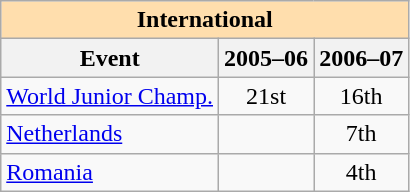<table class="wikitable" style="text-align:center">
<tr>
<th style="background-color: #ffdead; " colspan=3 align=center>International</th>
</tr>
<tr>
<th>Event</th>
<th>2005–06</th>
<th>2006–07</th>
</tr>
<tr>
<td align=left><a href='#'>World Junior Champ.</a></td>
<td>21st</td>
<td>16th</td>
</tr>
<tr>
<td align=left> <a href='#'>Netherlands</a></td>
<td></td>
<td>7th</td>
</tr>
<tr>
<td align=left> <a href='#'>Romania</a></td>
<td></td>
<td>4th</td>
</tr>
</table>
